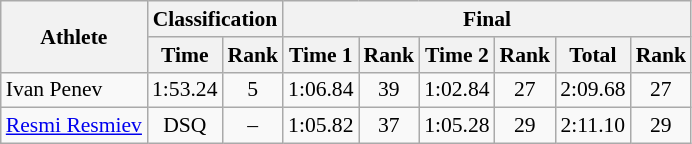<table class="wikitable" style="font-size:90%">
<tr>
<th rowspan="2">Athlete</th>
<th colspan="2">Classification</th>
<th colspan="6">Final</th>
</tr>
<tr>
<th>Time</th>
<th>Rank</th>
<th>Time 1</th>
<th>Rank</th>
<th>Time 2</th>
<th>Rank</th>
<th>Total</th>
<th>Rank</th>
</tr>
<tr>
<td>Ivan Penev</td>
<td align="center">1:53.24</td>
<td align="center">5</td>
<td align="center">1:06.84</td>
<td align="center">39</td>
<td align="center">1:02.84</td>
<td align="center">27</td>
<td align="center">2:09.68</td>
<td align="center">27</td>
</tr>
<tr>
<td><a href='#'>Resmi Resmiev</a></td>
<td align="center">DSQ</td>
<td align="center">–</td>
<td align="center">1:05.82</td>
<td align="center">37</td>
<td align="center">1:05.28</td>
<td align="center">29</td>
<td align="center">2:11.10</td>
<td align="center">29</td>
</tr>
</table>
